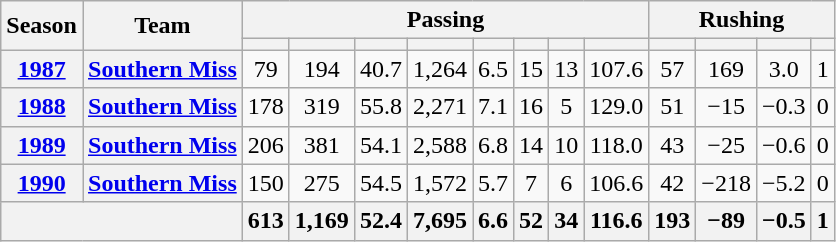<table class="wikitable" style="text-align:center">
<tr>
<th rowspan="2">Season</th>
<th rowspan="2">Team</th>
<th colspan="8">Passing</th>
<th colspan="4">Rushing</th>
</tr>
<tr>
<th></th>
<th></th>
<th></th>
<th></th>
<th></th>
<th></th>
<th></th>
<th></th>
<th></th>
<th></th>
<th></th>
<th></th>
</tr>
<tr>
<th><a href='#'>1987</a></th>
<th><a href='#'>Southern Miss</a></th>
<td>79</td>
<td>194</td>
<td>40.7</td>
<td>1,264</td>
<td>6.5</td>
<td>15</td>
<td>13</td>
<td>107.6</td>
<td>57</td>
<td>169</td>
<td>3.0</td>
<td>1</td>
</tr>
<tr>
<th><a href='#'>1988</a></th>
<th><a href='#'>Southern Miss</a></th>
<td>178</td>
<td>319</td>
<td>55.8</td>
<td>2,271</td>
<td>7.1</td>
<td>16</td>
<td>5</td>
<td>129.0</td>
<td>51</td>
<td>−15</td>
<td>−0.3</td>
<td>0</td>
</tr>
<tr>
<th><a href='#'>1989</a></th>
<th><a href='#'>Southern Miss</a></th>
<td>206</td>
<td>381</td>
<td>54.1</td>
<td>2,588</td>
<td>6.8</td>
<td>14</td>
<td>10</td>
<td>118.0</td>
<td>43</td>
<td>−25</td>
<td>−0.6</td>
<td>0</td>
</tr>
<tr>
<th><a href='#'>1990</a></th>
<th><a href='#'>Southern Miss</a></th>
<td>150</td>
<td>275</td>
<td>54.5</td>
<td>1,572</td>
<td>5.7</td>
<td>7</td>
<td>6</td>
<td>106.6</td>
<td>42</td>
<td>−218</td>
<td>−5.2</td>
<td>0</td>
</tr>
<tr>
<th colspan="2"></th>
<th>613</th>
<th>1,169</th>
<th>52.4</th>
<th>7,695</th>
<th>6.6</th>
<th>52</th>
<th>34</th>
<th>116.6</th>
<th>193</th>
<th>−89</th>
<th>−0.5</th>
<th>1</th>
</tr>
</table>
